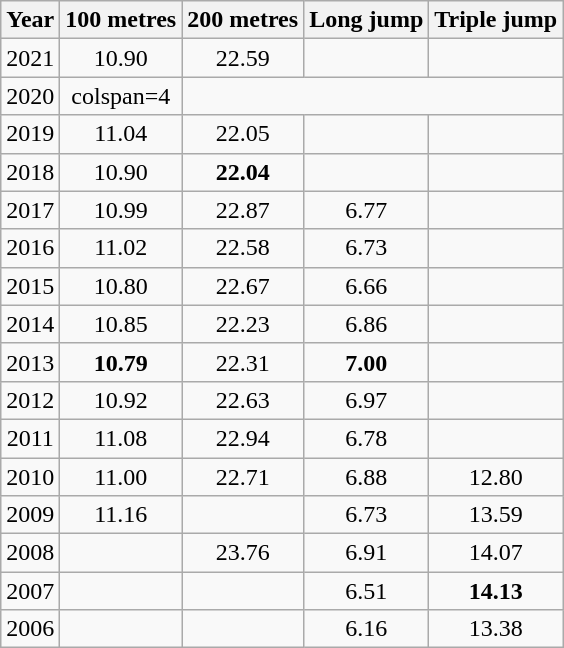<table class=wikitable style=text-align:center>
<tr>
<th>Year</th>
<th>100 metres</th>
<th>200 metres</th>
<th>Long jump</th>
<th>Triple jump</th>
</tr>
<tr>
<td>2021</td>
<td>10.90</td>
<td>22.59</td>
<td></td>
<td></td>
</tr>
<tr>
<td>2020</td>
<td>colspan=4 </td>
</tr>
<tr>
<td>2019</td>
<td>11.04</td>
<td>22.05</td>
<td></td>
<td></td>
</tr>
<tr>
<td>2018</td>
<td>10.90</td>
<td><strong>22.04</strong></td>
<td></td>
<td></td>
</tr>
<tr>
<td>2017</td>
<td>10.99</td>
<td>22.87</td>
<td>6.77</td>
<td></td>
</tr>
<tr>
<td>2016</td>
<td>11.02</td>
<td>22.58</td>
<td>6.73</td>
<td></td>
</tr>
<tr>
<td>2015</td>
<td>10.80</td>
<td>22.67</td>
<td>6.66</td>
<td></td>
</tr>
<tr>
<td>2014</td>
<td>10.85</td>
<td>22.23</td>
<td>6.86</td>
<td></td>
</tr>
<tr>
<td>2013</td>
<td><strong>10.79</strong></td>
<td>22.31</td>
<td><strong>7.00</strong></td>
<td></td>
</tr>
<tr>
<td>2012</td>
<td>10.92</td>
<td>22.63</td>
<td>6.97</td>
<td></td>
</tr>
<tr>
<td>2011</td>
<td>11.08</td>
<td>22.94</td>
<td>6.78</td>
<td></td>
</tr>
<tr>
<td>2010</td>
<td>11.00</td>
<td>22.71</td>
<td>6.88</td>
<td>12.80</td>
</tr>
<tr>
<td>2009</td>
<td>11.16</td>
<td></td>
<td>6.73</td>
<td>13.59</td>
</tr>
<tr>
<td>2008</td>
<td></td>
<td>23.76</td>
<td>6.91</td>
<td>14.07</td>
</tr>
<tr>
<td>2007</td>
<td></td>
<td></td>
<td>6.51</td>
<td><strong>14.13</strong></td>
</tr>
<tr>
<td>2006</td>
<td></td>
<td></td>
<td>6.16</td>
<td>13.38</td>
</tr>
</table>
